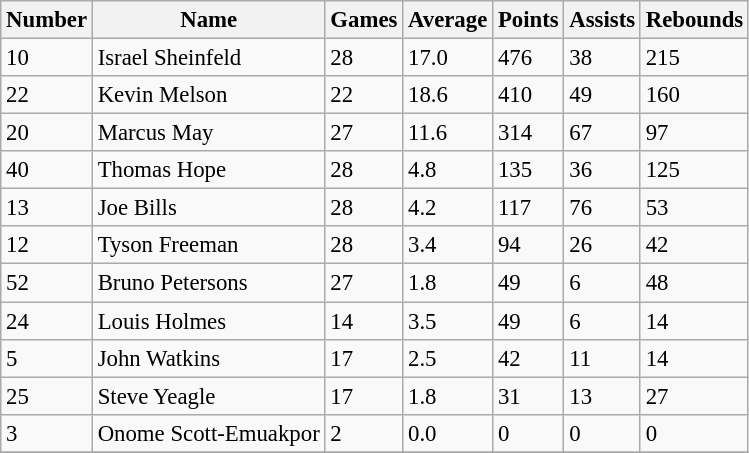<table class="wikitable" style="font-size: 95%;">
<tr>
<th>Number</th>
<th>Name</th>
<th>Games</th>
<th>Average</th>
<th>Points</th>
<th>Assists</th>
<th>Rebounds</th>
</tr>
<tr>
<td>10</td>
<td>Israel Sheinfeld</td>
<td>28</td>
<td>17.0</td>
<td>476</td>
<td>38</td>
<td>215</td>
</tr>
<tr>
<td>22</td>
<td>Kevin Melson</td>
<td>22</td>
<td>18.6</td>
<td>410</td>
<td>49</td>
<td>160</td>
</tr>
<tr>
<td>20</td>
<td>Marcus May</td>
<td>27</td>
<td>11.6</td>
<td>314</td>
<td>67</td>
<td>97</td>
</tr>
<tr>
<td>40</td>
<td>Thomas Hope</td>
<td>28</td>
<td>4.8</td>
<td>135</td>
<td>36</td>
<td>125</td>
</tr>
<tr>
<td>13</td>
<td>Joe Bills</td>
<td>28</td>
<td>4.2</td>
<td>117</td>
<td>76</td>
<td>53</td>
</tr>
<tr>
<td>12</td>
<td>Tyson Freeman</td>
<td>28</td>
<td>3.4</td>
<td>94</td>
<td>26</td>
<td>42</td>
</tr>
<tr>
<td>52</td>
<td>Bruno Petersons</td>
<td>27</td>
<td>1.8</td>
<td>49</td>
<td>6</td>
<td>48</td>
</tr>
<tr>
<td>24</td>
<td>Louis Holmes</td>
<td>14</td>
<td>3.5</td>
<td>49</td>
<td>6</td>
<td>14</td>
</tr>
<tr>
<td>5</td>
<td>John Watkins</td>
<td>17</td>
<td>2.5</td>
<td>42</td>
<td>11</td>
<td>14</td>
</tr>
<tr>
<td>25</td>
<td>Steve Yeagle</td>
<td>17</td>
<td>1.8</td>
<td>31</td>
<td>13</td>
<td>27</td>
</tr>
<tr>
<td>3</td>
<td>Onome Scott-Emuakpor</td>
<td>2</td>
<td>0.0</td>
<td>0</td>
<td>0</td>
<td>0</td>
</tr>
<tr>
</tr>
</table>
